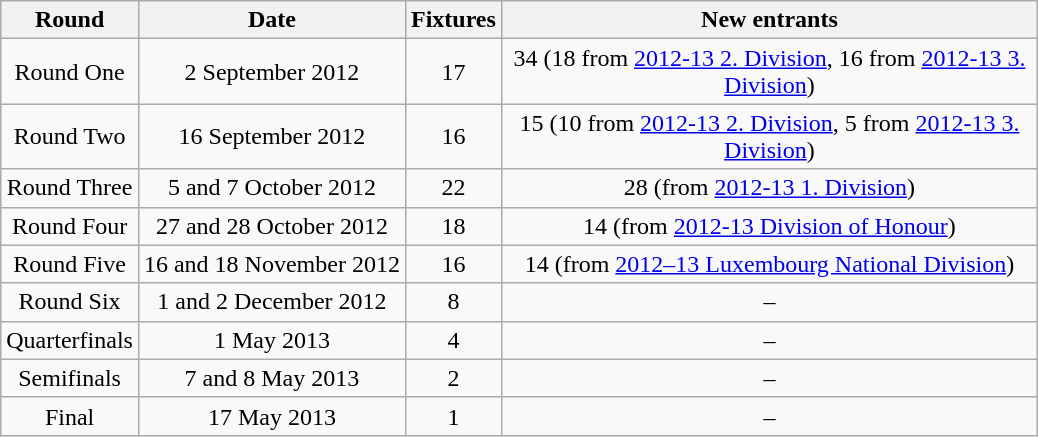<table class="wikitable">
<tr>
<th>Round</th>
<th>Date</th>
<th>Fixtures</th>
<th width=350>New entrants</th>
</tr>
<tr align=center>
<td>Round One</td>
<td>2 September 2012</td>
<td>17</td>
<td>34 (18 from <a href='#'>2012-13 2. Division</a>, 16 from <a href='#'>2012-13 3. Division</a>)</td>
</tr>
<tr align=center>
<td>Round Two</td>
<td>16 September 2012</td>
<td>16</td>
<td>15 (10 from <a href='#'>2012-13 2. Division</a>, 5 from <a href='#'>2012-13 3. Division</a>)</td>
</tr>
<tr align=center>
<td>Round Three</td>
<td>5 and 7 October 2012</td>
<td>22</td>
<td>28 (from <a href='#'>2012-13 1. Division</a>)</td>
</tr>
<tr align=center>
<td>Round Four</td>
<td>27 and 28 October 2012</td>
<td>18</td>
<td>14 (from <a href='#'>2012-13 Division of Honour</a>)</td>
</tr>
<tr align=center>
<td>Round Five</td>
<td>16 and 18 November 2012</td>
<td>16</td>
<td>14 (from <a href='#'>2012–13 Luxembourg National Division</a>)</td>
</tr>
<tr align=center>
<td>Round Six</td>
<td>1 and 2 December 2012</td>
<td>8</td>
<td>–</td>
</tr>
<tr align=center>
<td>Quarterfinals</td>
<td>1 May 2013</td>
<td>4</td>
<td>–</td>
</tr>
<tr align=center>
<td>Semifinals</td>
<td>7 and 8 May 2013</td>
<td>2</td>
<td>–</td>
</tr>
<tr align=center>
<td>Final</td>
<td>17 May 2013</td>
<td>1</td>
<td>–</td>
</tr>
</table>
